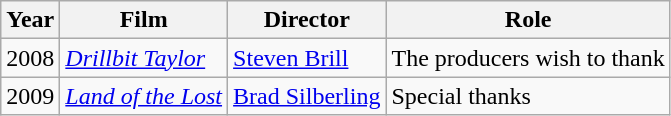<table class="wikitable">
<tr>
<th>Year</th>
<th>Film</th>
<th>Director</th>
<th>Role</th>
</tr>
<tr>
<td>2008</td>
<td><em><a href='#'>Drillbit Taylor</a></em></td>
<td><a href='#'>Steven Brill</a></td>
<td>The producers wish to thank</td>
</tr>
<tr>
<td>2009</td>
<td><em><a href='#'>Land of the Lost</a></em></td>
<td><a href='#'>Brad Silberling</a></td>
<td>Special thanks</td>
</tr>
</table>
